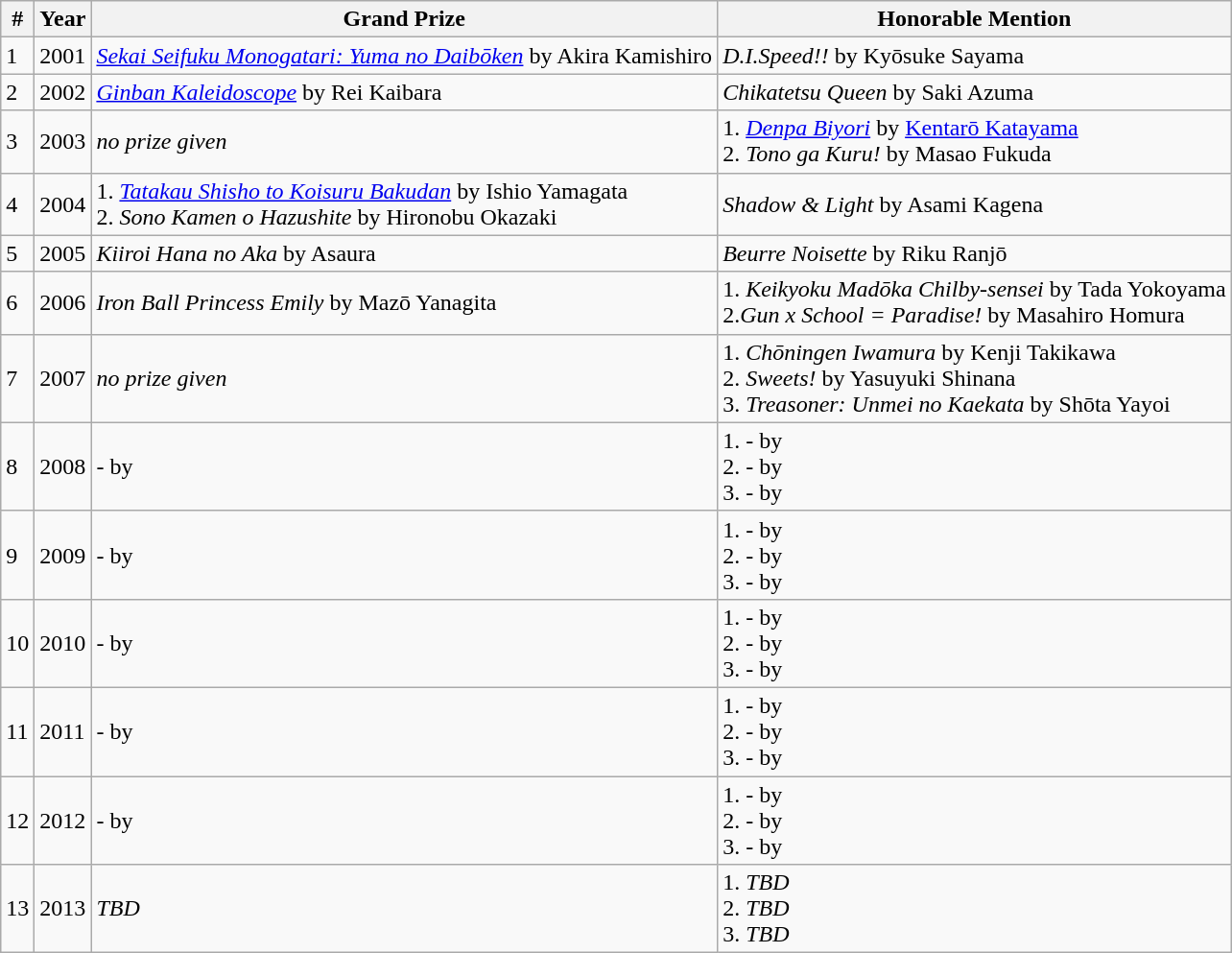<table class="wikitable">
<tr>
<th>#</th>
<th>Year</th>
<th>Grand Prize</th>
<th>Honorable Mention</th>
</tr>
<tr>
<td>1</td>
<td>2001</td>
<td><em><a href='#'>Sekai Seifuku Monogatari: Yuma no Daibōken</a></em> by Akira Kamishiro</td>
<td><em>D.I.Speed!!</em> by Kyōsuke Sayama</td>
</tr>
<tr>
<td>2</td>
<td>2002</td>
<td><em><a href='#'>Ginban Kaleidoscope</a></em> by Rei Kaibara</td>
<td><em>Chikatetsu Queen</em> by Saki Azuma</td>
</tr>
<tr>
<td>3</td>
<td>2003</td>
<td><em>no prize given</em></td>
<td>1. <em><a href='#'>Denpa Biyori</a></em> by <a href='#'>Kentarō Katayama</a><br>2. <em>Tono ga Kuru!</em> by Masao Fukuda</td>
</tr>
<tr>
<td>4</td>
<td>2004</td>
<td>1. <em><a href='#'>Tatakau Shisho to Koisuru Bakudan</a></em> by Ishio Yamagata<br>2. <em>Sono Kamen o Hazushite</em> by Hironobu Okazaki</td>
<td><em>Shadow & Light</em> by Asami Kagena</td>
</tr>
<tr>
<td>5</td>
<td>2005</td>
<td><em>Kiiroi Hana no Aka</em> by Asaura</td>
<td><em>Beurre Noisette</em> by Riku Ranjō</td>
</tr>
<tr>
<td>6</td>
<td>2006</td>
<td><em>Iron Ball Princess Emily</em> by Mazō Yanagita</td>
<td>1. <em>Keikyoku Madōka Chilby-sensei</em> by Tada Yokoyama <br>2.<em>Gun x School = Paradise!</em> by Masahiro Homura</td>
</tr>
<tr>
<td>7</td>
<td>2007</td>
<td><em>no prize given</em></td>
<td>1. <em>Chōningen Iwamura</em> by Kenji Takikawa <br>2. <em>Sweets!</em> by Yasuyuki Shinana<br>3. <em>Treasoner: Unmei no Kaekata</em> by Shōta Yayoi</td>
</tr>
<tr>
<td>8</td>
<td>2008</td>
<td><em>-</em> by</td>
<td>1. <em>-</em> by <br>2. <em>-</em> by <br>3. <em>-</em> by</td>
</tr>
<tr>
<td>9</td>
<td>2009</td>
<td><em>-</em> by</td>
<td>1. <em>-</em> by  <br>2. <em>-</em> by <br>3. <em>-</em> by</td>
</tr>
<tr>
<td>10</td>
<td>2010</td>
<td><em>-</em> by</td>
<td>1. <em>-</em> by  <br>2. <em>-</em> by <br>3. <em>-</em> by</td>
</tr>
<tr>
<td>11</td>
<td>2011</td>
<td><em>-</em> by</td>
<td>1. <em>-</em> by  <br>2. <em>-</em> by <br>3. <em>-</em> by</td>
</tr>
<tr>
<td>12</td>
<td>2012</td>
<td><em>-</em> by</td>
<td>1. <em>-</em> by  <br>2. <em>-</em> by <br>3. <em>-</em> by</td>
</tr>
<tr>
<td>13</td>
<td>2013</td>
<td><em>TBD</em></td>
<td>1. <em>TBD</em> <br>2. <em>TBD</em><br>3. <em>TBD</em></td>
</tr>
</table>
